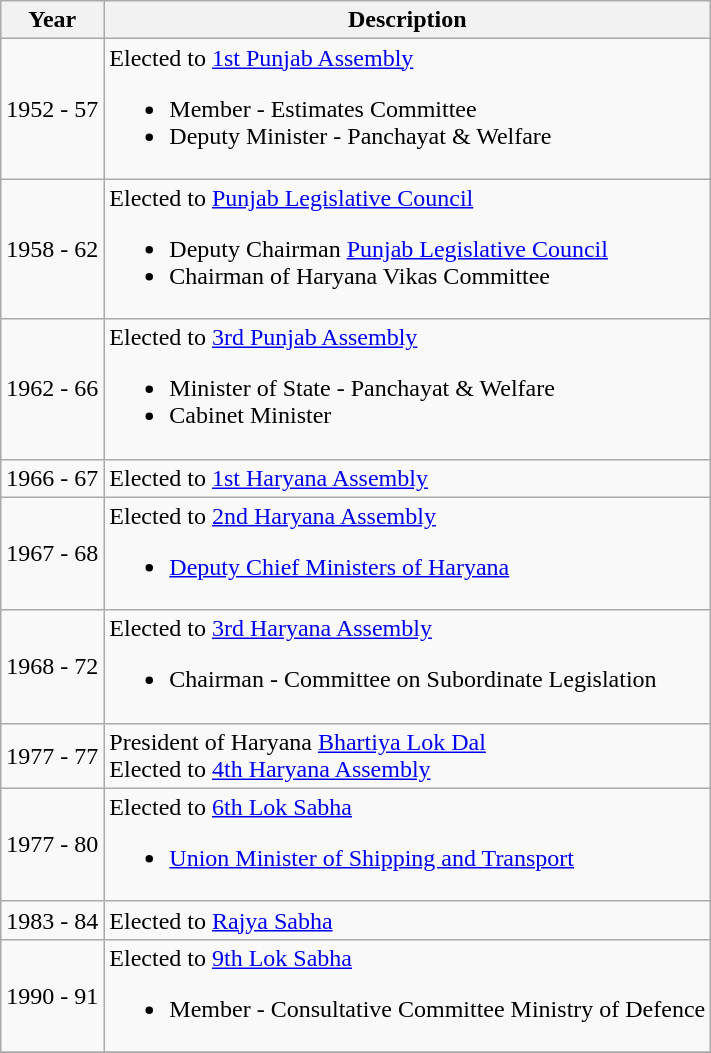<table class="wikitable">
<tr>
<th>Year</th>
<th>Description</th>
</tr>
<tr>
<td>1952 - 57</td>
<td>Elected to <a href='#'>1st Punjab Assembly</a><br><ul><li>Member - Estimates Committee </li><li>Deputy Minister - Panchayat & Welfare </li></ul></td>
</tr>
<tr>
<td>1958 - 62</td>
<td>Elected to <a href='#'>Punjab Legislative Council</a><br><ul><li>Deputy Chairman <a href='#'>Punjab Legislative Council</a> </li><li>Chairman of Haryana Vikas Committee</li></ul></td>
</tr>
<tr>
<td>1962 - 66</td>
<td>Elected to <a href='#'>3rd Punjab Assembly</a><br><ul><li>Minister of State - Panchayat & Welfare </li><li>Cabinet Minister </li></ul></td>
</tr>
<tr>
<td>1966 - 67</td>
<td>Elected to <a href='#'>1st Haryana Assembly</a></td>
</tr>
<tr>
<td>1967 - 68</td>
<td>Elected to <a href='#'>2nd Haryana Assembly</a><br><ul><li><a href='#'>Deputy Chief Ministers of Haryana</a></li></ul></td>
</tr>
<tr>
<td>1968 - 72</td>
<td>Elected to <a href='#'>3rd Haryana Assembly</a><br><ul><li>Chairman - Committee on Subordinate Legislation </li></ul></td>
</tr>
<tr>
<td>1977 - 77</td>
<td>President of Haryana <a href='#'>Bhartiya Lok Dal</a><br>Elected to <a href='#'>4th Haryana Assembly</a></td>
</tr>
<tr>
<td>1977 - 80</td>
<td>Elected to <a href='#'>6th Lok Sabha</a><br><ul><li><a href='#'>Union Minister of Shipping and Transport</a></li></ul></td>
</tr>
<tr>
<td>1983 - 84</td>
<td>Elected to <a href='#'>Rajya Sabha</a></td>
</tr>
<tr>
<td>1990 - 91</td>
<td>Elected to <a href='#'>9th Lok Sabha</a><br><ul><li>Member - Consultative Committee Ministry of Defence</li></ul></td>
</tr>
<tr>
</tr>
</table>
